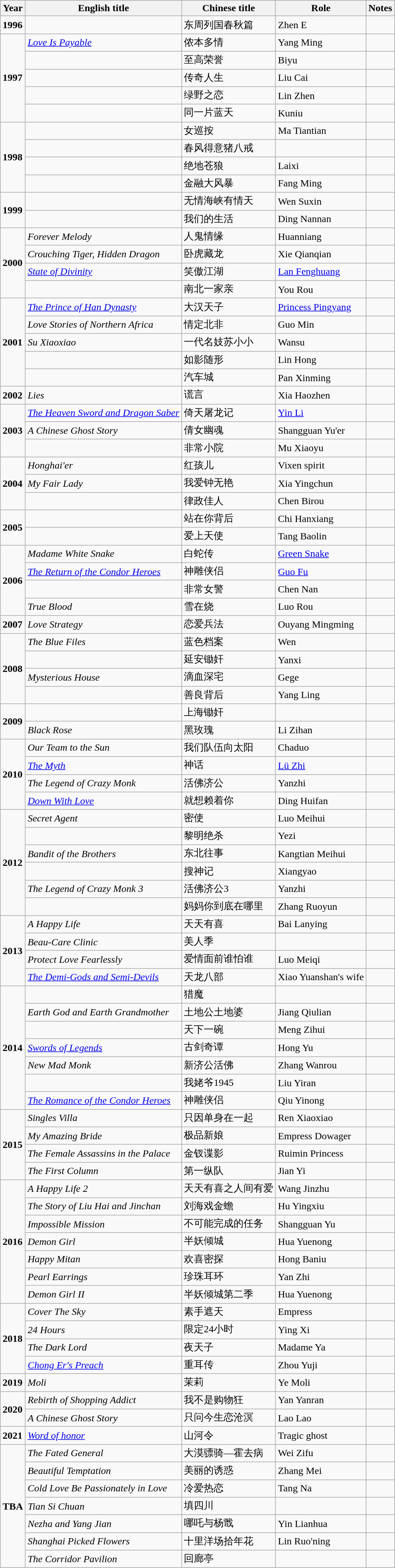<table class="wikitable sortable">
<tr>
<th>Year</th>
<th>English title</th>
<th>Chinese title</th>
<th>Role</th>
<th>Notes</th>
</tr>
<tr>
<td><strong>1996</strong></td>
<td></td>
<td>东周列国春秋篇</td>
<td>Zhen E</td>
<td></td>
</tr>
<tr>
<td rowspan="5"><strong>1997</strong></td>
<td><em><a href='#'>Love Is Payable</a></em></td>
<td>侬本多情</td>
<td>Yang Ming</td>
<td></td>
</tr>
<tr>
<td></td>
<td>至高荣誉</td>
<td>Biyu</td>
<td></td>
</tr>
<tr>
<td></td>
<td>传奇人生</td>
<td>Liu Cai</td>
<td></td>
</tr>
<tr>
<td></td>
<td>绿野之恋</td>
<td>Lin Zhen</td>
<td></td>
</tr>
<tr>
<td></td>
<td>同一片蓝天</td>
<td>Kuniu</td>
<td></td>
</tr>
<tr>
<td rowspan="4"><strong>1998</strong></td>
<td></td>
<td>女巡按</td>
<td>Ma Tiantian</td>
<td></td>
</tr>
<tr>
<td></td>
<td>春风得意猪八戒</td>
<td></td>
<td></td>
</tr>
<tr>
<td></td>
<td>绝地苍狼</td>
<td>Laixi</td>
<td></td>
</tr>
<tr>
<td></td>
<td>金融大风暴</td>
<td>Fang Ming</td>
<td></td>
</tr>
<tr>
<td rowspan="2"><strong>1999</strong></td>
<td></td>
<td>无情海峡有情天</td>
<td>Wen Suxin</td>
<td></td>
</tr>
<tr>
<td></td>
<td>我们的生活</td>
<td>Ding Nannan</td>
<td></td>
</tr>
<tr>
<td rowspan="4"><strong>2000</strong></td>
<td><em>Forever Melody</em></td>
<td>人鬼情缘</td>
<td>Huanniang</td>
<td></td>
</tr>
<tr>
<td><em>Crouching Tiger, Hidden Dragon</em></td>
<td>卧虎藏龙</td>
<td>Xie Qianqian</td>
<td></td>
</tr>
<tr>
<td><em><a href='#'>State of Divinity</a></em></td>
<td>笑傲江湖</td>
<td><a href='#'>Lan Fenghuang</a></td>
<td></td>
</tr>
<tr>
<td></td>
<td>南北一家亲</td>
<td>You Rou</td>
<td></td>
</tr>
<tr>
<td rowspan="5"><strong>2001</strong></td>
<td><em><a href='#'>The Prince of Han Dynasty</a></em></td>
<td>大汉天子</td>
<td><a href='#'>Princess Pingyang</a></td>
<td></td>
</tr>
<tr>
<td><em>Love Stories of Northern Africa</em></td>
<td>情定北非</td>
<td>Guo Min</td>
<td></td>
</tr>
<tr>
<td><em>Su Xiaoxiao</em></td>
<td>一代名妓苏小小</td>
<td>Wansu</td>
<td></td>
</tr>
<tr>
<td></td>
<td>如影随形</td>
<td>Lin Hong</td>
<td></td>
</tr>
<tr>
<td></td>
<td>汽车城</td>
<td>Pan Xinming</td>
<td></td>
</tr>
<tr>
<td><strong>2002</strong></td>
<td><em>Lies</em></td>
<td>谎言</td>
<td>Xia Haozhen</td>
<td></td>
</tr>
<tr>
<td rowspan="3"><strong>2003</strong></td>
<td><em><a href='#'>The Heaven Sword and Dragon Saber</a></em></td>
<td>倚天屠龙记</td>
<td><a href='#'>Yin Li</a></td>
<td></td>
</tr>
<tr>
<td><em>A Chinese Ghost Story</em></td>
<td>倩女幽魂</td>
<td>Shangguan Yu'er</td>
<td></td>
</tr>
<tr>
<td></td>
<td>非常小院</td>
<td>Mu Xiaoyu</td>
<td></td>
</tr>
<tr>
<td rowspan="3"><strong>2004</strong></td>
<td><em>Honghai'er</em></td>
<td>红孩儿</td>
<td>Vixen spirit</td>
<td></td>
</tr>
<tr>
<td><em>My Fair Lady</em></td>
<td>我爱钟无艳</td>
<td>Xia Yingchun</td>
<td></td>
</tr>
<tr>
<td></td>
<td>律政佳人</td>
<td>Chen Birou</td>
<td></td>
</tr>
<tr>
<td rowspan="2"><strong>2005</strong></td>
<td></td>
<td>站在你背后</td>
<td>Chi Hanxiang</td>
<td></td>
</tr>
<tr>
<td></td>
<td>爱上天使</td>
<td>Tang Baolin</td>
<td></td>
</tr>
<tr>
<td rowspan="4"><strong>2006</strong></td>
<td><em>Madame White Snake</em></td>
<td>白蛇传</td>
<td><a href='#'>Green Snake</a></td>
<td></td>
</tr>
<tr>
<td><em><a href='#'>The Return of the Condor Heroes</a></em></td>
<td>神雕侠侣</td>
<td><a href='#'>Guo Fu</a></td>
<td></td>
</tr>
<tr>
<td></td>
<td>非常女警</td>
<td>Chen Nan</td>
<td></td>
</tr>
<tr>
<td><em>True Blood</em></td>
<td>雪在烧</td>
<td>Luo Rou</td>
<td></td>
</tr>
<tr>
<td><strong>2007</strong></td>
<td><em>Love Strategy</em></td>
<td>恋爱兵法</td>
<td>Ouyang Mingming</td>
<td></td>
</tr>
<tr>
<td rowspan="4"><strong>2008</strong></td>
<td><em>The Blue Files</em></td>
<td>蓝色档案</td>
<td>Wen</td>
<td></td>
</tr>
<tr>
<td></td>
<td>延安锄奸</td>
<td>Yanxi</td>
<td></td>
</tr>
<tr>
<td><em>Mysterious House</em></td>
<td>滴血深宅</td>
<td>Gege</td>
<td></td>
</tr>
<tr>
<td></td>
<td>善良背后</td>
<td>Yang Ling</td>
<td></td>
</tr>
<tr>
<td rowspan="2"><strong>2009</strong></td>
<td></td>
<td>上海锄奸</td>
<td></td>
<td></td>
</tr>
<tr>
<td><em>Black Rose</em></td>
<td>黑玫瑰</td>
<td>Li Zihan</td>
<td></td>
</tr>
<tr>
<td rowspan="4"><strong>2010</strong></td>
<td><em>Our Team to the Sun</em></td>
<td>我们队伍向太阳</td>
<td>Chaduo</td>
<td></td>
</tr>
<tr>
<td><em><a href='#'>The Myth</a></em></td>
<td>神话</td>
<td><a href='#'>Lü Zhi</a></td>
<td></td>
</tr>
<tr>
<td><em>The Legend of Crazy Monk</em></td>
<td>活佛济公</td>
<td>Yanzhi</td>
<td></td>
</tr>
<tr>
<td><em><a href='#'>Down With Love</a></em></td>
<td>就想赖着你</td>
<td>Ding Huifan</td>
<td></td>
</tr>
<tr>
<td rowspan="6"><strong>2012</strong></td>
<td><em>Secret Agent</em></td>
<td>密使</td>
<td>Luo Meihui</td>
<td></td>
</tr>
<tr>
<td></td>
<td>黎明绝杀</td>
<td>Yezi</td>
<td></td>
</tr>
<tr>
<td><em>Bandit of the Brothers</em></td>
<td>东北往事</td>
<td>Kangtian Meihui</td>
<td></td>
</tr>
<tr>
<td></td>
<td>搜神记</td>
<td>Xiangyao</td>
<td></td>
</tr>
<tr>
<td><em>The Legend of Crazy Monk 3</em></td>
<td>活佛济公3</td>
<td>Yanzhi</td>
<td></td>
</tr>
<tr>
<td></td>
<td>妈妈你到底在哪里</td>
<td>Zhang Ruoyun</td>
<td></td>
</tr>
<tr>
<td rowspan="4"><strong>2013</strong></td>
<td><em>A Happy Life</em></td>
<td>天天有喜</td>
<td>Bai Lanying</td>
<td></td>
</tr>
<tr>
<td><em>Beau-Care Clinic</em></td>
<td>美人季</td>
<td></td>
<td></td>
</tr>
<tr>
<td><em>Protect Love Fearlessly</em></td>
<td>爱情面前谁怕谁</td>
<td>Luo Meiqi</td>
<td></td>
</tr>
<tr>
<td><em><a href='#'>The Demi-Gods and Semi-Devils</a></em></td>
<td>天龙八部</td>
<td>Xiao Yuanshan's wife</td>
<td></td>
</tr>
<tr>
<td rowspan="7"><strong>2014</strong></td>
<td></td>
<td>猎魔</td>
<td></td>
<td></td>
</tr>
<tr>
<td><em>Earth God and Earth Grandmother</em></td>
<td>土地公土地婆</td>
<td>Jiang Qiulian</td>
<td></td>
</tr>
<tr>
<td></td>
<td>天下一碗</td>
<td>Meng Zihui</td>
<td></td>
</tr>
<tr>
<td><em><a href='#'>Swords of Legends</a></em></td>
<td>古剑奇谭</td>
<td>Hong Yu</td>
<td></td>
</tr>
<tr>
<td><em>New Mad Monk</em></td>
<td>新济公活佛</td>
<td>Zhang Wanrou</td>
<td></td>
</tr>
<tr>
<td></td>
<td>我姥爷1945</td>
<td>Liu Yiran</td>
<td></td>
</tr>
<tr>
<td><em><a href='#'>The Romance of the Condor Heroes</a></em></td>
<td>神雕侠侣</td>
<td>Qiu Yinong</td>
<td></td>
</tr>
<tr>
<td rowspan="4"><strong>2015</strong></td>
<td><em>Singles Villa</em></td>
<td>只因单身在一起</td>
<td>Ren Xiaoxiao</td>
<td></td>
</tr>
<tr>
<td><em>My Amazing Bride</em></td>
<td>极品新娘</td>
<td>Empress Dowager</td>
<td></td>
</tr>
<tr>
<td><em>The Female Assassins in the Palace</em></td>
<td>金钗谍影</td>
<td>Ruimin Princess</td>
<td></td>
</tr>
<tr>
<td><em>The First Column</em></td>
<td>第一纵队</td>
<td>Jian Yi</td>
<td></td>
</tr>
<tr>
<td rowspan="7"><strong>2016</strong></td>
<td><em>A Happy Life 2</em></td>
<td>天天有喜之人间有爱</td>
<td>Wang Jinzhu</td>
<td></td>
</tr>
<tr>
<td><em>The Story of Liu Hai and Jinchan</em></td>
<td>刘海戏金蟾</td>
<td>Hu Yingxiu</td>
<td></td>
</tr>
<tr>
<td><em>Impossible Mission</em></td>
<td>不可能完成的任务</td>
<td>Shangguan Yu</td>
<td></td>
</tr>
<tr>
<td><em>Demon Girl </em></td>
<td>半妖倾城</td>
<td>Hua Yuenong</td>
<td></td>
</tr>
<tr>
<td><em>Happy Mitan</em></td>
<td>欢喜密探</td>
<td>Hong Baniu</td>
<td></td>
</tr>
<tr>
<td><em>Pearl Earrings</em></td>
<td>珍珠耳环</td>
<td>Yan Zhi</td>
<td></td>
</tr>
<tr>
<td><em>Demon Girl II </em></td>
<td>半妖倾城第二季</td>
<td>Hua Yuenong</td>
<td></td>
</tr>
<tr>
<td rowspan="4"><strong>2018</strong></td>
<td><em>Cover The Sky</em></td>
<td>素手遮天</td>
<td>Empress</td>
<td></td>
</tr>
<tr>
<td><em>24 Hours</em></td>
<td>限定24小时</td>
<td>Ying Xi</td>
<td></td>
</tr>
<tr>
<td><em>The Dark Lord</em></td>
<td>夜天子</td>
<td>Madame Ya</td>
<td></td>
</tr>
<tr>
<td><em><a href='#'>Chong Er's Preach</a></em></td>
<td>重耳传</td>
<td>Zhou Yuji</td>
<td></td>
</tr>
<tr>
<td><strong>2019</strong></td>
<td><em>Moli</em></td>
<td>茉莉</td>
<td>Ye Moli</td>
<td></td>
</tr>
<tr>
<td rowspan="2"><strong>2020</strong></td>
<td><em>Rebirth of Shopping Addict</em></td>
<td>我不是购物狂</td>
<td>Yan Yanran</td>
<td></td>
</tr>
<tr>
<td><em>A Chinese Ghost Story</em></td>
<td>只问今生恋沧溟</td>
<td>Lao Lao</td>
<td></td>
</tr>
<tr>
<td rowspan="1"><strong>2021</strong></td>
<td><em><a href='#'>Word of honor</a></em></td>
<td>山河令</td>
<td>Tragic ghost</td>
<td></td>
</tr>
<tr>
<td rowspan="7"><strong>TBA</strong></td>
<td><em>The Fated General</em></td>
<td>大漠骠骑—霍去病</td>
<td>Wei Zifu</td>
<td></td>
</tr>
<tr>
<td><em>Beautiful Temptation</em></td>
<td>美丽的诱惑</td>
<td>Zhang Mei</td>
<td></td>
</tr>
<tr>
<td><em>Cold Love Be Passionately in Love</em></td>
<td>冷爱热恋</td>
<td>Tang Na</td>
<td></td>
</tr>
<tr>
<td><em>Tian Si Chuan</em></td>
<td>填四川</td>
<td></td>
</tr>
<tr>
<td><em>Nezha and Yang Jian</em></td>
<td>哪吒与杨戬</td>
<td>Yin Lianhua</td>
<td></td>
</tr>
<tr>
<td><em>Shanghai Picked Flowers</em></td>
<td>十里洋场拾年花</td>
<td>Lin Ruo'ning</td>
<td></td>
</tr>
<tr>
<td><em>The Corridor Pavilion</em></td>
<td>回廊亭</td>
<td></td>
<td></td>
</tr>
</table>
